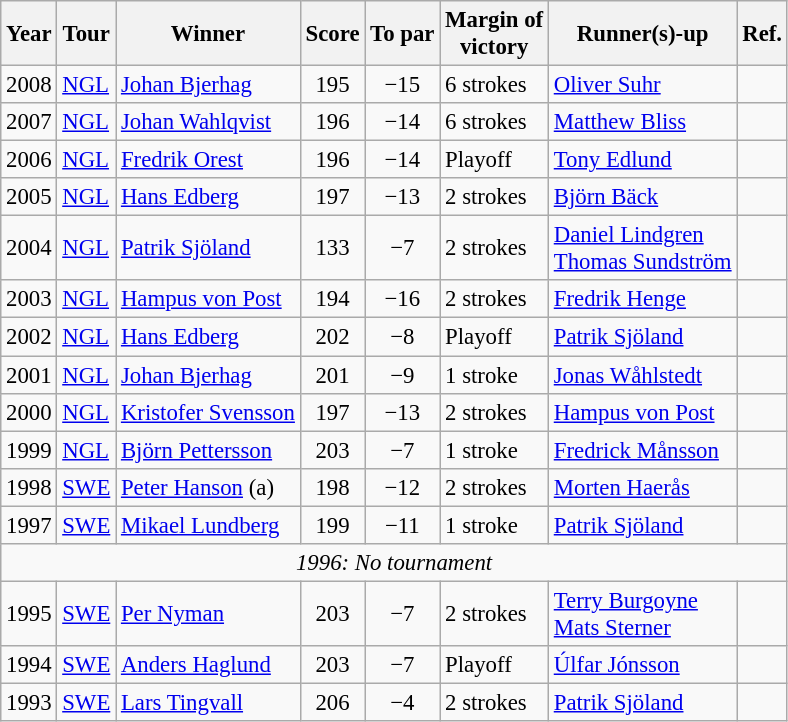<table class="wikitable" style="font-size:95%">
<tr>
<th>Year</th>
<th>Tour</th>
<th>Winner</th>
<th>Score</th>
<th>To par</th>
<th>Margin of<br>victory</th>
<th>Runner(s)-up</th>
<th>Ref.</th>
</tr>
<tr>
<td>2008</td>
<td><a href='#'>NGL</a></td>
<td> <a href='#'>Johan Bjerhag</a></td>
<td align=center>195</td>
<td align=center>−15</td>
<td>6 strokes</td>
<td> <a href='#'>Oliver Suhr</a></td>
<td></td>
</tr>
<tr>
<td>2007</td>
<td><a href='#'>NGL</a></td>
<td> <a href='#'>Johan Wahlqvist</a></td>
<td align=center>196</td>
<td align=center>−14</td>
<td>6 strokes</td>
<td> <a href='#'>Matthew Bliss</a></td>
<td></td>
</tr>
<tr>
<td>2006</td>
<td><a href='#'>NGL</a></td>
<td> <a href='#'>Fredrik Orest</a></td>
<td align=center>196</td>
<td align=center>−14</td>
<td>Playoff</td>
<td> <a href='#'>Tony Edlund</a></td>
<td></td>
</tr>
<tr>
<td>2005</td>
<td><a href='#'>NGL</a></td>
<td> <a href='#'>Hans Edberg</a></td>
<td align=center>197</td>
<td align=center>−13</td>
<td>2 strokes</td>
<td> <a href='#'>Björn Bäck</a></td>
<td></td>
</tr>
<tr>
<td>2004</td>
<td><a href='#'>NGL</a></td>
<td> <a href='#'>Patrik Sjöland</a></td>
<td align=center>133</td>
<td align=center>−7</td>
<td>2 strokes</td>
<td> <a href='#'>Daniel Lindgren</a><br> <a href='#'>Thomas Sundström</a></td>
<td></td>
</tr>
<tr>
<td>2003</td>
<td><a href='#'>NGL</a></td>
<td> <a href='#'>Hampus von Post</a></td>
<td align=center>194</td>
<td align=center>−16</td>
<td>2 strokes</td>
<td> <a href='#'>Fredrik Henge</a></td>
<td></td>
</tr>
<tr>
<td>2002</td>
<td><a href='#'>NGL</a></td>
<td> <a href='#'>Hans Edberg</a></td>
<td align=center>202</td>
<td align=center>−8</td>
<td>Playoff</td>
<td> <a href='#'>Patrik Sjöland</a></td>
<td></td>
</tr>
<tr>
<td>2001</td>
<td><a href='#'>NGL</a></td>
<td> <a href='#'>Johan Bjerhag</a></td>
<td align=center>201</td>
<td align=center>−9</td>
<td>1 stroke</td>
<td> <a href='#'>Jonas Wåhlstedt</a></td>
<td></td>
</tr>
<tr>
<td>2000</td>
<td><a href='#'>NGL</a></td>
<td> <a href='#'>Kristofer Svensson</a></td>
<td align=center>197</td>
<td align=center>−13</td>
<td>2 strokes</td>
<td> <a href='#'>Hampus von Post</a></td>
<td></td>
</tr>
<tr>
<td>1999</td>
<td><a href='#'>NGL</a></td>
<td> <a href='#'>Björn Pettersson</a></td>
<td align=center>203</td>
<td align=center>−7</td>
<td>1 stroke</td>
<td> <a href='#'>Fredrick Månsson</a></td>
<td></td>
</tr>
<tr>
<td>1998</td>
<td><a href='#'>SWE</a></td>
<td> <a href='#'>Peter Hanson</a> (a)</td>
<td align=center>198</td>
<td align=center>−12</td>
<td>2 strokes</td>
<td> <a href='#'>Morten Haerås</a></td>
<td></td>
</tr>
<tr>
<td>1997</td>
<td><a href='#'>SWE</a></td>
<td> <a href='#'>Mikael Lundberg</a></td>
<td align=center>199</td>
<td align=center>−11</td>
<td>1 stroke</td>
<td> <a href='#'>Patrik Sjöland</a></td>
<td></td>
</tr>
<tr>
<td colspan=8 align=center><em>1996: No tournament</td>
</tr>
<tr>
<td>1995</td>
<td><a href='#'>SWE</a></td>
<td> <a href='#'>Per Nyman</a></td>
<td align=center>203</td>
<td align=center>−7</td>
<td>2 strokes</td>
<td> <a href='#'>Terry Burgoyne</a><br> <a href='#'>Mats Sterner</a></td>
<td></td>
</tr>
<tr>
<td>1994</td>
<td><a href='#'>SWE</a></td>
<td> <a href='#'>Anders Haglund</a></td>
<td align=center>203</td>
<td align=center>−7</td>
<td>Playoff</td>
<td> <a href='#'>Úlfar Jónsson</a></td>
<td></td>
</tr>
<tr>
<td>1993</td>
<td><a href='#'>SWE</a></td>
<td> <a href='#'>Lars Tingvall</a></td>
<td align=center>206</td>
<td align=center>−4</td>
<td>2 strokes</td>
<td> <a href='#'>Patrik Sjöland</a></td>
<td></td>
</tr>
</table>
